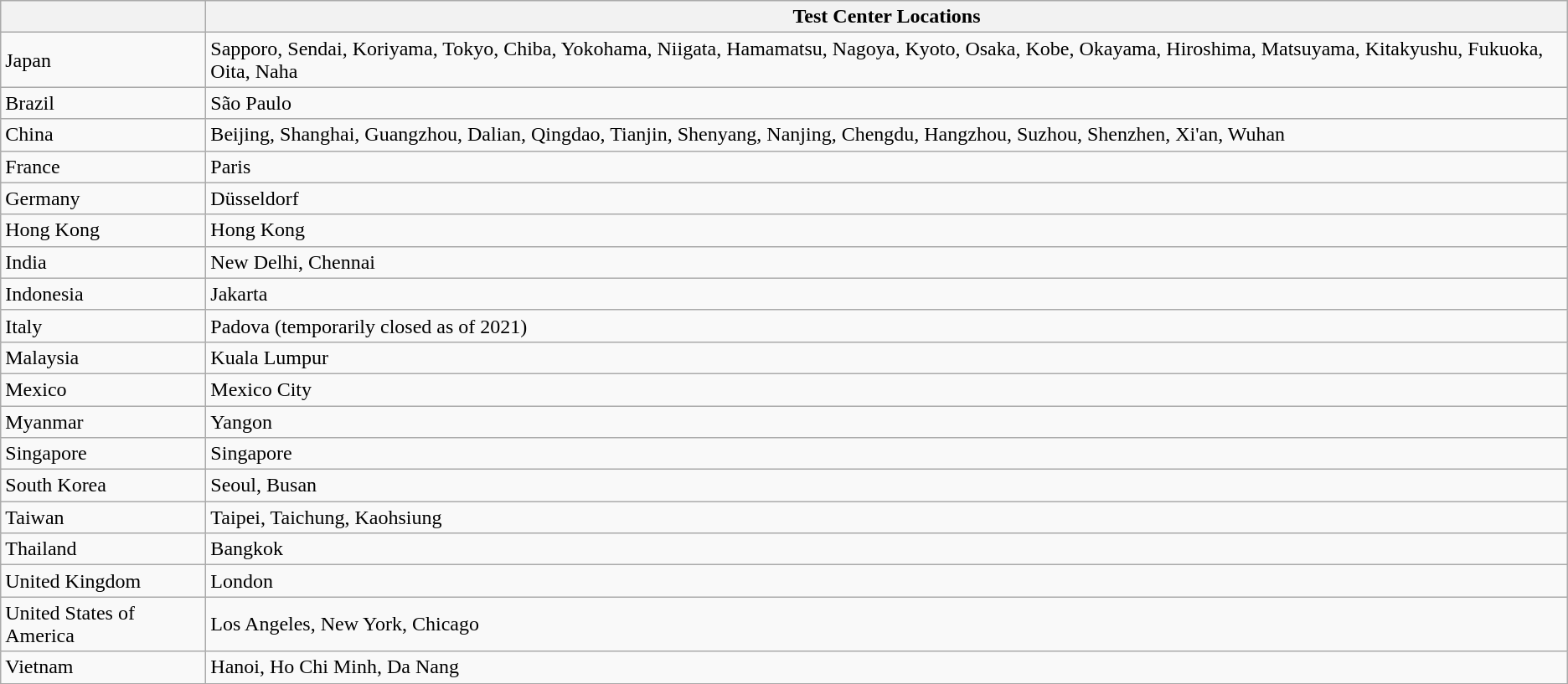<table class="wikitable">
<tr>
<th></th>
<th>Test Center Locations</th>
</tr>
<tr>
<td>Japan</td>
<td>Sapporo, Sendai, Koriyama, Tokyo, Chiba, Yokohama, Niigata, Hamamatsu, Nagoya, Kyoto, Osaka, Kobe, Okayama, Hiroshima, Matsuyama, Kitakyushu, Fukuoka, Oita, Naha</td>
</tr>
<tr>
<td>Brazil</td>
<td>São Paulo</td>
</tr>
<tr>
<td>China</td>
<td>Beijing, Shanghai, Guangzhou, Dalian, Qingdao, Tianjin, Shenyang, Nanjing, Chengdu, Hangzhou, Suzhou, Shenzhen, Xi'an, Wuhan</td>
</tr>
<tr>
<td>France</td>
<td>Paris</td>
</tr>
<tr>
<td>Germany</td>
<td>Düsseldorf</td>
</tr>
<tr>
<td>Hong Kong</td>
<td>Hong Kong</td>
</tr>
<tr>
<td>India</td>
<td>New Delhi, Chennai</td>
</tr>
<tr>
<td>Indonesia</td>
<td>Jakarta</td>
</tr>
<tr>
<td>Italy</td>
<td>Padova (temporarily closed as of 2021)</td>
</tr>
<tr>
<td>Malaysia</td>
<td>Kuala Lumpur</td>
</tr>
<tr>
<td>Mexico</td>
<td>Mexico City</td>
</tr>
<tr>
<td>Myanmar</td>
<td>Yangon</td>
</tr>
<tr>
<td>Singapore</td>
<td>Singapore</td>
</tr>
<tr>
<td>South Korea</td>
<td>Seoul, Busan</td>
</tr>
<tr>
<td>Taiwan</td>
<td>Taipei, Taichung, Kaohsiung</td>
</tr>
<tr>
<td>Thailand</td>
<td>Bangkok</td>
</tr>
<tr>
<td>United Kingdom</td>
<td>London</td>
</tr>
<tr>
<td>United States of America</td>
<td>Los Angeles, New York, Chicago</td>
</tr>
<tr>
<td>Vietnam</td>
<td>Hanoi, Ho Chi Minh, Da Nang</td>
</tr>
</table>
